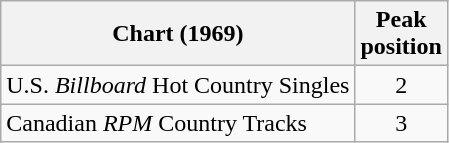<table class="wikitable sortable">
<tr>
<th align="left">Chart (1969)</th>
<th align="center">Peak<br>position</th>
</tr>
<tr>
<td align="left">U.S. <em>Billboard</em> Hot Country Singles</td>
<td align="center">2</td>
</tr>
<tr>
<td align="left">Canadian <em>RPM</em> Country Tracks</td>
<td align="center">3</td>
</tr>
</table>
